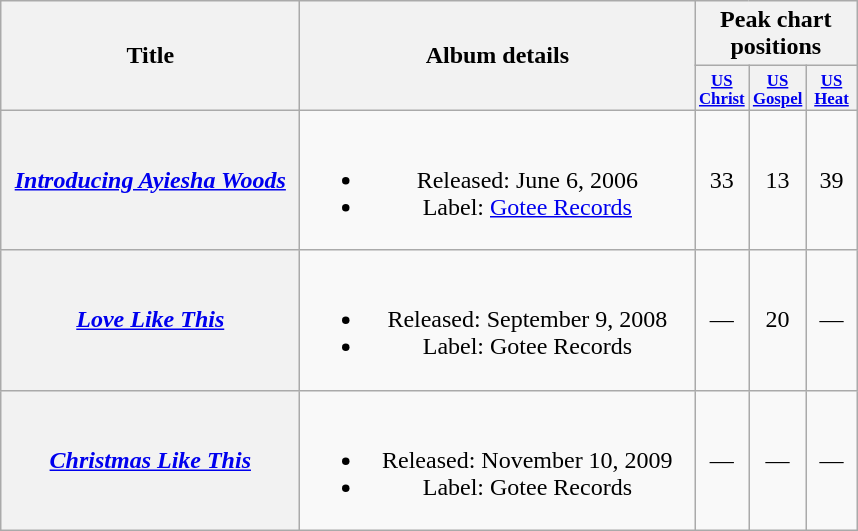<table class="wikitable" style="text-align:center;">
<tr>
<th scope="col" rowspan="2" style="width:12em;">Title</th>
<th scope="col" rowspan="2" style="width:16em;">Album details</th>
<th scope="col" colspan="3">Peak chart positions</th>
</tr>
<tr>
<th scope="col" style="width:2.5em;font-size:70%;"><a href='#'>US Christ</a><br></th>
<th scope="col" style="width:2.25em;font-size:70%;"><a href='#'>US Gospel</a><br></th>
<th scope="col" style="width:2.5em;font-size:70%;"><a href='#'>US Heat</a><br></th>
</tr>
<tr>
<th scope="row"><em><a href='#'>Introducing Ayiesha Woods</a></em></th>
<td><br><ul><li>Released: June 6, 2006</li><li>Label: <a href='#'>Gotee Records</a></li></ul></td>
<td>33</td>
<td>13</td>
<td>39</td>
</tr>
<tr>
<th scope="row"><em><a href='#'>Love Like This</a></em></th>
<td><br><ul><li>Released: September 9, 2008</li><li>Label: Gotee Records</li></ul></td>
<td>—</td>
<td>20</td>
<td>—</td>
</tr>
<tr>
<th scope="row"><em><a href='#'>Christmas Like This</a></em></th>
<td><br><ul><li>Released: November 10, 2009</li><li>Label: Gotee Records</li></ul></td>
<td>—</td>
<td>—</td>
<td>—</td>
</tr>
</table>
